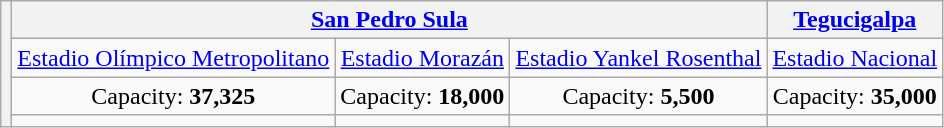<table class="wikitable" style="text-align:center">
<tr>
<th rowspan="4"></th>
<th colspan="3"><a href='#'>San Pedro Sula</a></th>
<th><a href='#'>Tegucigalpa</a></th>
</tr>
<tr>
<td><a href='#'>Estadio Olímpico Metropolitano</a></td>
<td><a href='#'>Estadio Morazán</a></td>
<td><a href='#'>Estadio Yankel Rosenthal</a></td>
<td><a href='#'>Estadio Nacional</a></td>
</tr>
<tr>
<td>Capacity: <strong>37,325</strong></td>
<td>Capacity: <strong>18,000</strong></td>
<td>Capacity: <strong>5,500</strong></td>
<td>Capacity: <strong>35,000</strong></td>
</tr>
<tr>
<td></td>
<td></td>
<td></td>
<td></td>
</tr>
</table>
